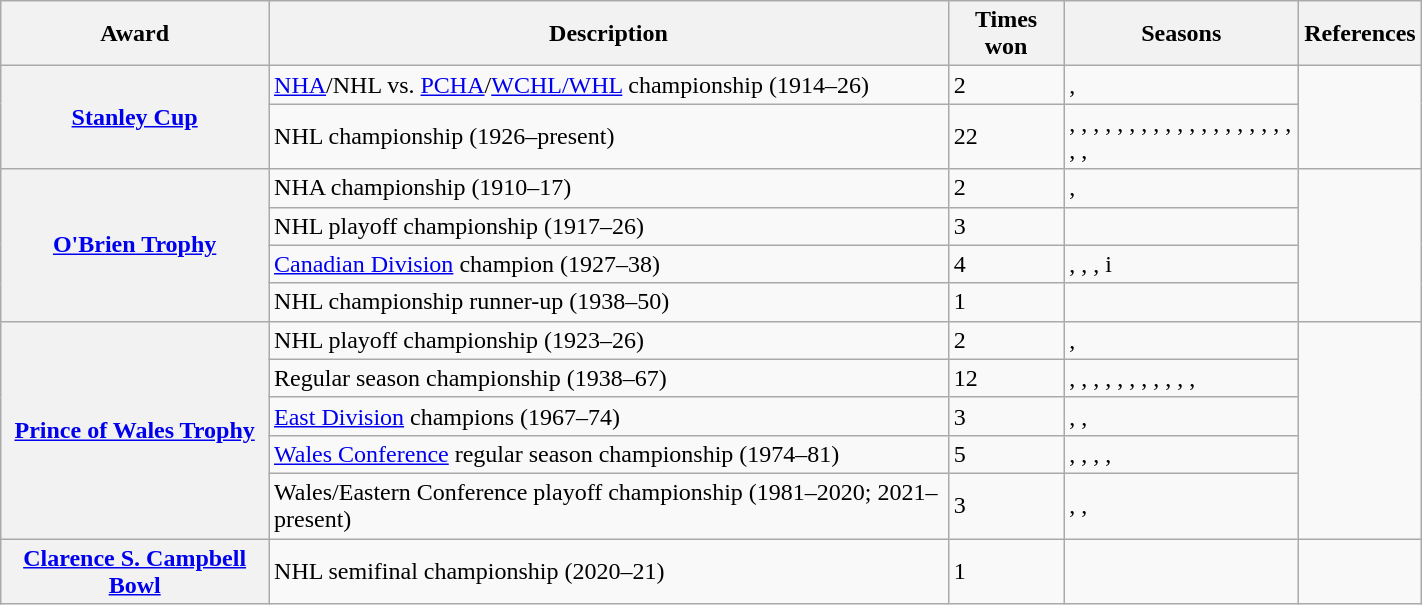<table class="wikitable" width="75%">
<tr>
<th scope="col">Award</th>
<th scope="col">Description</th>
<th scope="col">Times won</th>
<th scope="col">Seasons</th>
<th scope="col">References</th>
</tr>
<tr>
<th scope="row" rowspan="2"><a href='#'>Stanley Cup</a></th>
<td><a href='#'>NHA</a>/NHL vs. <a href='#'>PCHA</a>/<a href='#'>WCHL/WHL</a> championship (1914–26)</td>
<td>2</td>
<td>, </td>
<td rowspan="2"></td>
</tr>
<tr>
<td>NHL championship (1926–present)</td>
<td>22</td>
<td>, , , , , , , , , , , , , , , , , , , , , </td>
</tr>
<tr>
<th scope="row" rowspan="4"><a href='#'>O'Brien Trophy</a></th>
<td>NHA championship (1910–17)</td>
<td>2</td>
<td>, </td>
<td rowspan="4"></td>
</tr>
<tr>
<td>NHL playoff championship (1917–26)</td>
<td>3</td>
<td></td>
</tr>
<tr>
<td><a href='#'>Canadian Division</a> champion (1927–38)</td>
<td>4</td>
<td>, , , i</td>
</tr>
<tr>
<td>NHL championship runner-up (1938–50)</td>
<td>1</td>
<td></td>
</tr>
<tr>
<th scope="row" rowspan="5"><a href='#'>Prince of Wales Trophy</a></th>
<td>NHL playoff championship (1923–26)</td>
<td>2</td>
<td>, </td>
<td rowspan="5"></td>
</tr>
<tr>
<td>Regular season championship (1938–67)</td>
<td>12</td>
<td>, , , , , , , , , , , </td>
</tr>
<tr>
<td><a href='#'>East Division</a> champions (1967–74)</td>
<td>3</td>
<td>, , </td>
</tr>
<tr>
<td><a href='#'>Wales Conference</a> regular season championship (1974–81)</td>
<td>5</td>
<td>, , , , </td>
</tr>
<tr>
<td>Wales/Eastern Conference playoff championship (1981–2020; 2021–present)</td>
<td>3</td>
<td>, , </td>
</tr>
<tr>
<th scope="row"><a href='#'>Clarence S. Campbell Bowl</a></th>
<td>NHL semifinal championship (2020–21)</td>
<td>1</td>
<td></td>
<td></td>
</tr>
</table>
